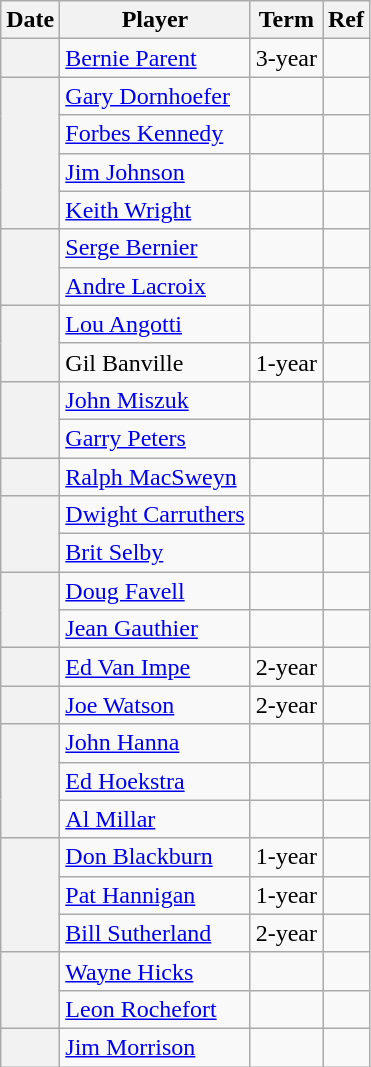<table class="wikitable plainrowheaders">
<tr>
<th>Date</th>
<th>Player</th>
<th>Term</th>
<th>Ref</th>
</tr>
<tr>
<th scope="row"></th>
<td><a href='#'>Bernie Parent</a></td>
<td>3-year</td>
<td></td>
</tr>
<tr>
<th scope="row" rowspan="4"></th>
<td><a href='#'>Gary Dornhoefer</a></td>
<td></td>
<td></td>
</tr>
<tr>
<td><a href='#'>Forbes Kennedy</a></td>
<td></td>
<td></td>
</tr>
<tr>
<td><a href='#'>Jim Johnson</a></td>
<td></td>
<td></td>
</tr>
<tr>
<td><a href='#'>Keith Wright</a></td>
<td></td>
<td></td>
</tr>
<tr>
<th scope="row" rowspan="2"></th>
<td><a href='#'>Serge Bernier</a></td>
<td></td>
<td></td>
</tr>
<tr>
<td><a href='#'>Andre Lacroix</a></td>
<td></td>
<td></td>
</tr>
<tr>
<th scope="row" rowspan="2"></th>
<td><a href='#'>Lou Angotti</a></td>
<td></td>
<td></td>
</tr>
<tr>
<td>Gil Banville</td>
<td>1-year</td>
<td></td>
</tr>
<tr>
<th scope="row" rowspan="2"></th>
<td><a href='#'>John Miszuk</a></td>
<td></td>
<td></td>
</tr>
<tr>
<td><a href='#'>Garry Peters</a></td>
<td></td>
<td></td>
</tr>
<tr>
<th scope="row"></th>
<td><a href='#'>Ralph MacSweyn</a></td>
<td></td>
<td></td>
</tr>
<tr>
<th scope="row" rowspan="2"></th>
<td><a href='#'>Dwight Carruthers</a></td>
<td></td>
<td></td>
</tr>
<tr>
<td><a href='#'>Brit Selby</a></td>
<td></td>
<td></td>
</tr>
<tr>
<th scope="row" rowspan="2"></th>
<td><a href='#'>Doug Favell</a></td>
<td></td>
<td></td>
</tr>
<tr>
<td><a href='#'>Jean Gauthier</a></td>
<td></td>
<td></td>
</tr>
<tr>
<th scope="row"></th>
<td><a href='#'>Ed Van Impe</a></td>
<td>2-year</td>
<td></td>
</tr>
<tr>
<th scope="row"></th>
<td><a href='#'>Joe Watson</a></td>
<td>2-year</td>
<td></td>
</tr>
<tr>
<th scope="row" rowspan="3"></th>
<td><a href='#'>John Hanna</a></td>
<td></td>
<td></td>
</tr>
<tr>
<td><a href='#'>Ed Hoekstra</a></td>
<td></td>
<td></td>
</tr>
<tr>
<td><a href='#'>Al Millar</a></td>
<td></td>
<td></td>
</tr>
<tr>
<th scope="row" rowspan="3"></th>
<td><a href='#'>Don Blackburn</a></td>
<td>1-year</td>
<td></td>
</tr>
<tr>
<td><a href='#'>Pat Hannigan</a></td>
<td>1-year</td>
<td></td>
</tr>
<tr>
<td><a href='#'>Bill Sutherland</a></td>
<td>2-year</td>
<td></td>
</tr>
<tr>
<th scope="row" rowspan="2"></th>
<td><a href='#'>Wayne Hicks</a></td>
<td></td>
<td></td>
</tr>
<tr>
<td><a href='#'>Leon Rochefort</a></td>
<td></td>
<td></td>
</tr>
<tr>
<th scope="row"></th>
<td><a href='#'>Jim Morrison</a></td>
<td></td>
<td></td>
</tr>
</table>
